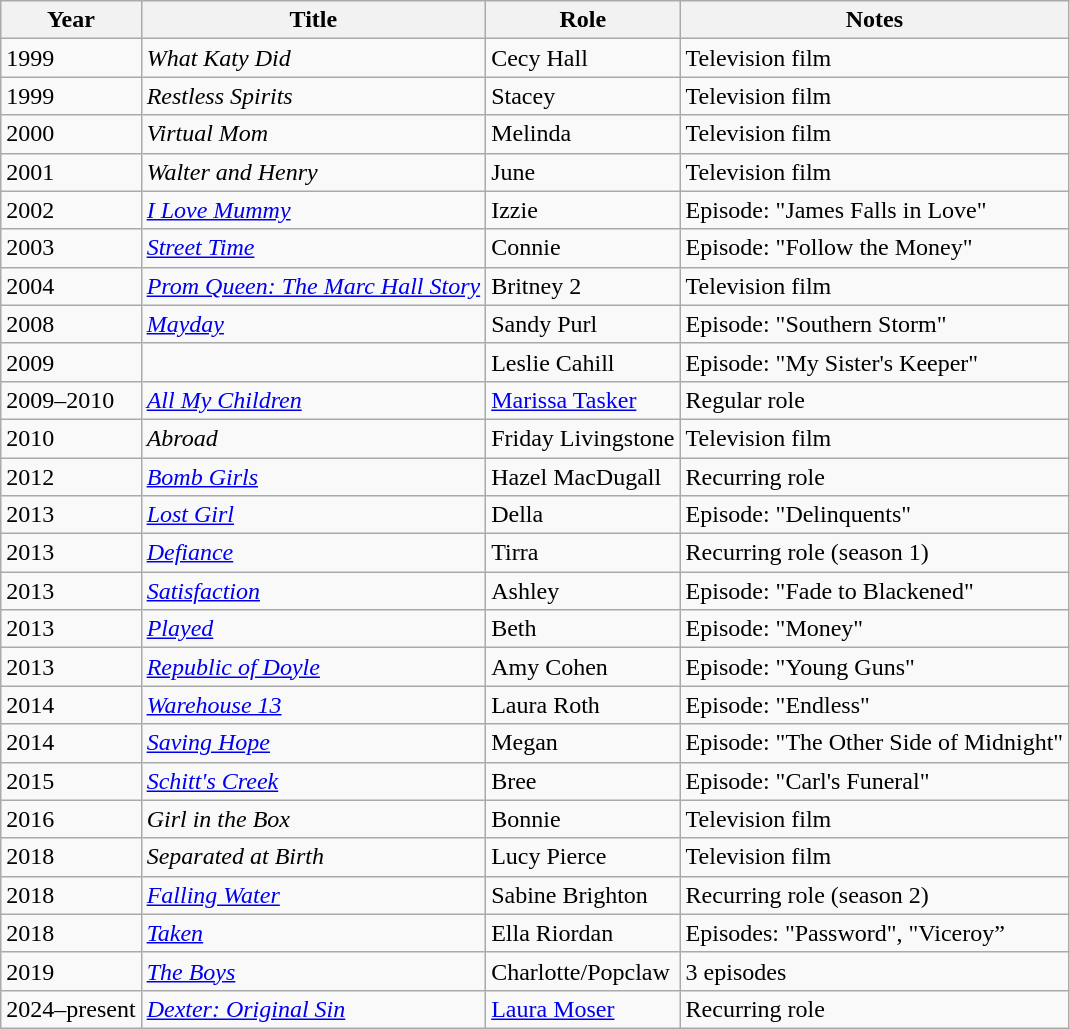<table class="wikitable sortable">
<tr>
<th>Year</th>
<th>Title</th>
<th>Role</th>
<th class="unsortable">Notes</th>
</tr>
<tr>
<td>1999</td>
<td><em>What Katy Did</em></td>
<td>Cecy Hall</td>
<td>Television film</td>
</tr>
<tr>
<td>1999</td>
<td><em>Restless Spirits</em></td>
<td>Stacey</td>
<td>Television film</td>
</tr>
<tr>
<td>2000</td>
<td><em>Virtual Mom</em></td>
<td>Melinda</td>
<td>Television film</td>
</tr>
<tr>
<td>2001</td>
<td><em>Walter and Henry</em></td>
<td>June</td>
<td>Television film</td>
</tr>
<tr>
<td>2002</td>
<td><em><a href='#'>I Love Mummy</a></em></td>
<td>Izzie</td>
<td>Episode: "James Falls in Love"</td>
</tr>
<tr>
<td>2003</td>
<td><em><a href='#'>Street Time</a></em></td>
<td>Connie</td>
<td>Episode: "Follow the Money"</td>
</tr>
<tr>
<td>2004</td>
<td><em><a href='#'>Prom Queen: The Marc Hall Story</a></em></td>
<td>Britney 2</td>
<td>Television film</td>
</tr>
<tr>
<td>2008</td>
<td><em><a href='#'>Mayday</a></em></td>
<td>Sandy Purl</td>
<td>Episode: "Southern Storm"</td>
</tr>
<tr>
<td>2009</td>
<td><em></em></td>
<td>Leslie Cahill</td>
<td>Episode: "My Sister's Keeper"</td>
</tr>
<tr>
<td>2009–2010</td>
<td><em><a href='#'>All My Children</a></em></td>
<td><a href='#'>Marissa Tasker</a></td>
<td>Regular role</td>
</tr>
<tr>
<td>2010</td>
<td><em>Abroad</em></td>
<td>Friday Livingstone</td>
<td>Television film</td>
</tr>
<tr>
<td>2012</td>
<td><em><a href='#'>Bomb Girls</a></em></td>
<td>Hazel MacDugall</td>
<td>Recurring role</td>
</tr>
<tr>
<td>2013</td>
<td><em><a href='#'>Lost Girl</a></em></td>
<td>Della</td>
<td>Episode: "Delinquents"</td>
</tr>
<tr>
<td>2013</td>
<td><em><a href='#'>Defiance</a></em></td>
<td>Tirra</td>
<td>Recurring role (season 1)</td>
</tr>
<tr>
<td>2013</td>
<td><em><a href='#'>Satisfaction</a></em></td>
<td>Ashley</td>
<td>Episode: "Fade to Blackened"</td>
</tr>
<tr>
<td>2013</td>
<td><em><a href='#'>Played</a></em></td>
<td>Beth</td>
<td>Episode: "Money"</td>
</tr>
<tr>
<td>2013</td>
<td><em><a href='#'>Republic of Doyle</a></em></td>
<td>Amy Cohen</td>
<td>Episode: "Young Guns"</td>
</tr>
<tr>
<td>2014</td>
<td><em><a href='#'>Warehouse 13</a></em></td>
<td>Laura Roth</td>
<td>Episode: "Endless"</td>
</tr>
<tr>
<td>2014</td>
<td><em><a href='#'>Saving Hope</a></em></td>
<td>Megan</td>
<td>Episode: "The Other Side of Midnight"</td>
</tr>
<tr>
<td>2015</td>
<td><em><a href='#'>Schitt's Creek</a></em></td>
<td>Bree</td>
<td>Episode: "Carl's Funeral"</td>
</tr>
<tr>
<td>2016</td>
<td><em>Girl in the Box</em></td>
<td>Bonnie</td>
<td>Television film</td>
</tr>
<tr>
<td>2018</td>
<td><em>Separated at Birth</em></td>
<td>Lucy Pierce</td>
<td>Television film</td>
</tr>
<tr>
<td>2018</td>
<td><em><a href='#'>Falling Water</a></em></td>
<td>Sabine Brighton</td>
<td>Recurring role (season 2)</td>
</tr>
<tr>
<td>2018</td>
<td><em><a href='#'>Taken</a></em></td>
<td>Ella Riordan</td>
<td>Episodes: "Password", "Viceroy”</td>
</tr>
<tr>
<td>2019</td>
<td data-sort-value="Boys, The"><em><a href='#'>The Boys</a></em></td>
<td>Charlotte/Popclaw</td>
<td>3 episodes</td>
</tr>
<tr>
<td>2024–present</td>
<td><em><a href='#'>Dexter: Original Sin</a></em></td>
<td><a href='#'>Laura Moser</a></td>
<td>Recurring role</td>
</tr>
</table>
